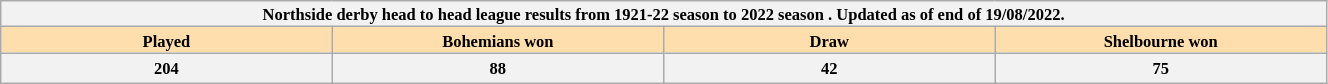<table class="wikitable plainrowheaders" style="border-collapse:collapse; width:70%; text-align:center; font-size: 11px">
<tr>
<th colspan=10 style="font-size:14">Northside derby head to head league results from 1921-22 season to 2022 season . Updated as of end of 19/08/2022.</th>
</tr>
<tr>
<th width=70px style="background: #ffdead;">Played</th>
<th width=70px style="background: #ffdead;">Bohemians won</th>
<th width=70px style="background: #ffdead;">Draw</th>
<th width=70px style="background: #ffdead;">Shelbourne won</th>
</tr>
<tr style="height: 20px;">
<th width=70px>204</th>
<th width=70px>88</th>
<th width=70px>42</th>
<th width=70px>75</th>
</tr>
</table>
